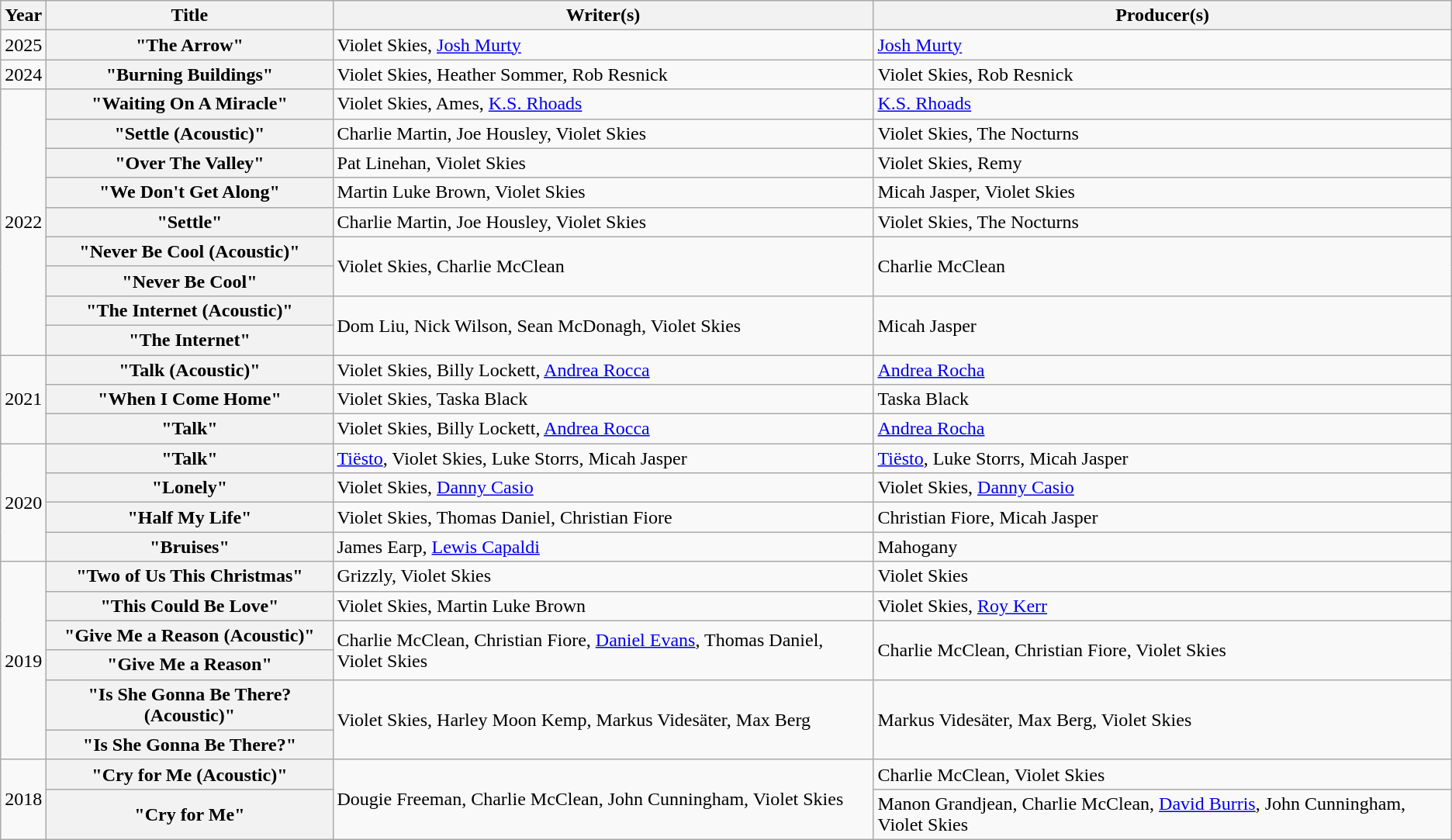<table class="wikitable plainrowheaders" style="text-align:left;">
<tr>
<th rowspan="1" scope="col">Year</th>
<th rowspan="1" scope="col">Title</th>
<th scope="col" rowspan="1">Writer(s)</th>
<th scope="col" rowspan="1">Producer(s)</th>
</tr>
<tr>
<td>2025</td>
<th scope="row">"The Arrow"</th>
<td>Violet Skies, <a href='#'>Josh Murty</a></td>
<td><a href='#'>Josh Murty</a></td>
</tr>
<tr>
<td>2024</td>
<th scope="row">"Burning Buildings"</th>
<td>Violet Skies, Heather Sommer, Rob Resnick</td>
<td>Violet Skies, Rob Resnick</td>
</tr>
<tr>
<td rowspan="9">2022</td>
<th scope="row">"Waiting On A Miracle"</th>
<td>Violet Skies, Ames, <a href='#'>K.S. Rhoads</a></td>
<td><a href='#'>K.S. Rhoads</a></td>
</tr>
<tr>
<th scope="row">"Settle (Acoustic)"</th>
<td>Charlie Martin, Joe Housley, Violet Skies</td>
<td>Violet Skies, The Nocturns</td>
</tr>
<tr>
<th scope="row">"Over The Valley"</th>
<td>Pat Linehan, Violet Skies</td>
<td>Violet Skies, Remy</td>
</tr>
<tr>
<th scope="row">"We Don't Get Along"</th>
<td>Martin Luke Brown, Violet Skies</td>
<td>Micah Jasper, Violet Skies</td>
</tr>
<tr>
<th scope="row">"Settle"</th>
<td>Charlie Martin, Joe Housley, Violet Skies</td>
<td>Violet Skies, The Nocturns</td>
</tr>
<tr>
<th scope="row">"Never Be Cool (Acoustic)"</th>
<td rowspan="2">Violet Skies, Charlie McClean</td>
<td rowspan="2">Charlie McClean</td>
</tr>
<tr>
<th scope="row">"Never Be Cool"</th>
</tr>
<tr>
<th scope="row">"The Internet (Acoustic)"</th>
<td rowspan="2">Dom Liu, Nick Wilson, Sean McDonagh, Violet Skies</td>
<td rowspan="2">Micah Jasper</td>
</tr>
<tr>
<th scope="row">"The Internet"</th>
</tr>
<tr>
<td rowspan="3">2021</td>
<th scope="row">"Talk (Acoustic)"<br></th>
<td>Violet Skies, Billy Lockett, <a href='#'>Andrea Rocca</a></td>
<td><a href='#'>Andrea Rocha</a></td>
</tr>
<tr>
<th scope="row">"When I Come Home"<br></th>
<td>Violet Skies, Taska Black</td>
<td>Taska Black</td>
</tr>
<tr>
<th scope="row">"Talk"<br></th>
<td>Violet Skies, Billy Lockett, <a href='#'>Andrea Rocca</a></td>
<td><a href='#'>Andrea Rocha</a></td>
</tr>
<tr>
<td rowspan="4">2020</td>
<th scope="row">"Talk"<br></th>
<td><a href='#'>Tiësto</a>, Violet Skies, Luke Storrs, Micah Jasper</td>
<td><a href='#'>Tiësto</a>, Luke Storrs, Micah Jasper</td>
</tr>
<tr>
<th scope="row">"Lonely"<br></th>
<td>Violet Skies, <a href='#'>Danny Casio</a></td>
<td>Violet Skies, <a href='#'>Danny Casio</a></td>
</tr>
<tr>
<th scope="row">"Half My Life"</th>
<td>Violet Skies, Thomas Daniel, Christian Fiore</td>
<td>Christian Fiore, Micah Jasper</td>
</tr>
<tr>
<th scope="row">"Bruises"</th>
<td>James Earp, <a href='#'>Lewis Capaldi</a></td>
<td>Mahogany</td>
</tr>
<tr>
<td rowspan="6">2019</td>
<th scope="row">"Two of Us This Christmas"</th>
<td>Grizzly, Violet Skies</td>
<td>Violet Skies</td>
</tr>
<tr>
<th scope="row">"This Could Be Love"</th>
<td>Violet Skies, Martin Luke Brown</td>
<td>Violet Skies, <a href='#'>Roy Kerr</a></td>
</tr>
<tr>
<th scope="row">"Give Me a Reason (Acoustic)"</th>
<td rowspan="2">Charlie McClean, Christian Fiore, <a href='#'>Daniel Evans</a>, Thomas Daniel, Violet Skies</td>
<td rowspan="2">Charlie McClean, Christian Fiore, Violet Skies</td>
</tr>
<tr>
<th scope="row">"Give Me a Reason"</th>
</tr>
<tr>
<th scope="row">"Is She Gonna Be There? (Acoustic)"</th>
<td rowspan="2">Violet Skies, Harley Moon Kemp, Markus Videsäter, Max Berg</td>
<td rowspan="2">Markus Videsäter, Max Berg, Violet Skies</td>
</tr>
<tr>
<th scope="row">"Is She Gonna Be There?"</th>
</tr>
<tr>
<td rowspan="2">2018</td>
<th scope="row">"Cry for Me (Acoustic)"</th>
<td rowspan="2">Dougie Freeman, Charlie McClean, John Cunningham, Violet Skies</td>
<td>Charlie McClean, Violet Skies</td>
</tr>
<tr>
<th scope="row">"Cry for Me"</th>
<td>Manon Grandjean, Charlie McClean, <a href='#'>David Burris</a>, John Cunningham, Violet Skies</td>
</tr>
</table>
